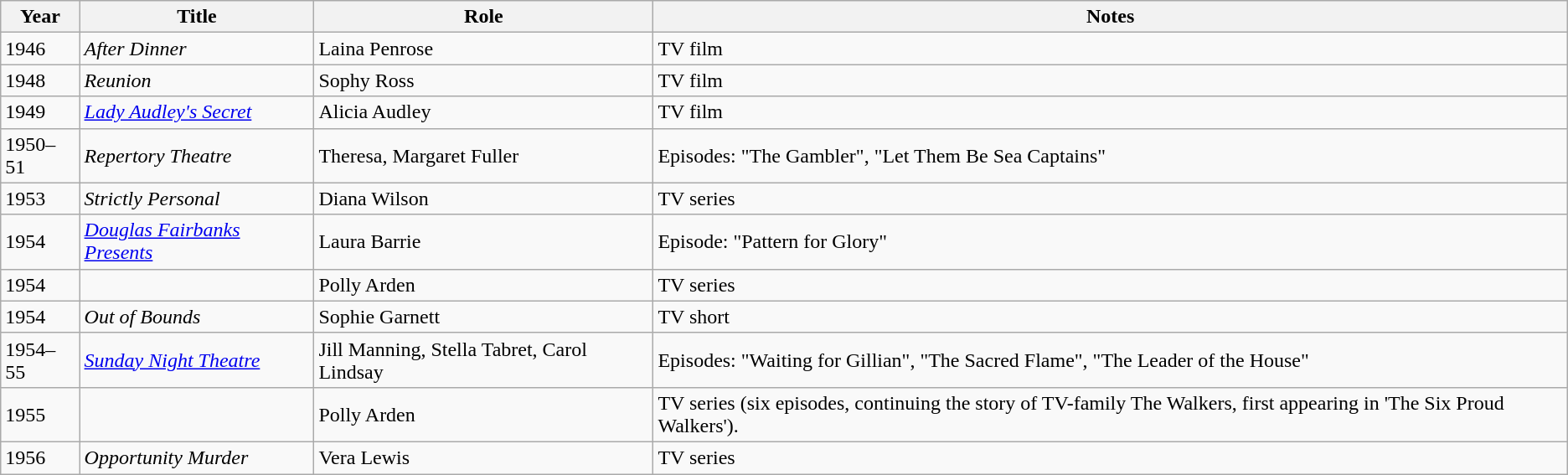<table class="wikitable sortable">
<tr>
<th>Year</th>
<th>Title</th>
<th>Role</th>
<th class="unsortable">Notes</th>
</tr>
<tr>
<td>1946</td>
<td><em>After Dinner</em></td>
<td>Laina Penrose</td>
<td>TV film</td>
</tr>
<tr>
<td>1948</td>
<td><em>Reunion</em></td>
<td>Sophy Ross</td>
<td>TV film</td>
</tr>
<tr>
<td>1949</td>
<td><em><a href='#'>Lady Audley's Secret</a></em></td>
<td>Alicia Audley</td>
<td>TV film</td>
</tr>
<tr>
<td>1950–51</td>
<td><em>Repertory Theatre</em></td>
<td>Theresa, Margaret Fuller</td>
<td>Episodes: "The Gambler", "Let Them Be Sea Captains"</td>
</tr>
<tr>
<td>1953</td>
<td><em>Strictly Personal</em></td>
<td>Diana Wilson</td>
<td>TV series</td>
</tr>
<tr>
<td>1954</td>
<td><em><a href='#'>Douglas Fairbanks Presents</a></em></td>
<td>Laura Barrie</td>
<td>Episode: "Pattern for Glory"</td>
</tr>
<tr>
<td>1954</td>
<td><em></em></td>
<td>Polly Arden</td>
<td>TV series</td>
</tr>
<tr>
<td>1954</td>
<td><em>Out of Bounds</em></td>
<td>Sophie Garnett</td>
<td>TV short</td>
</tr>
<tr>
<td>1954–55</td>
<td><em><a href='#'>Sunday Night Theatre</a></em></td>
<td>Jill Manning, Stella Tabret, Carol Lindsay</td>
<td>Episodes: "Waiting for Gillian", "The Sacred Flame", "The Leader of the House"</td>
</tr>
<tr>
<td>1955</td>
<td><em></em></td>
<td>Polly Arden</td>
<td>TV series (six episodes, continuing the story of TV-family The Walkers, first appearing in 'The Six Proud Walkers').</td>
</tr>
<tr>
<td>1956</td>
<td><em>Opportunity Murder</em></td>
<td>Vera Lewis</td>
<td>TV series</td>
</tr>
</table>
